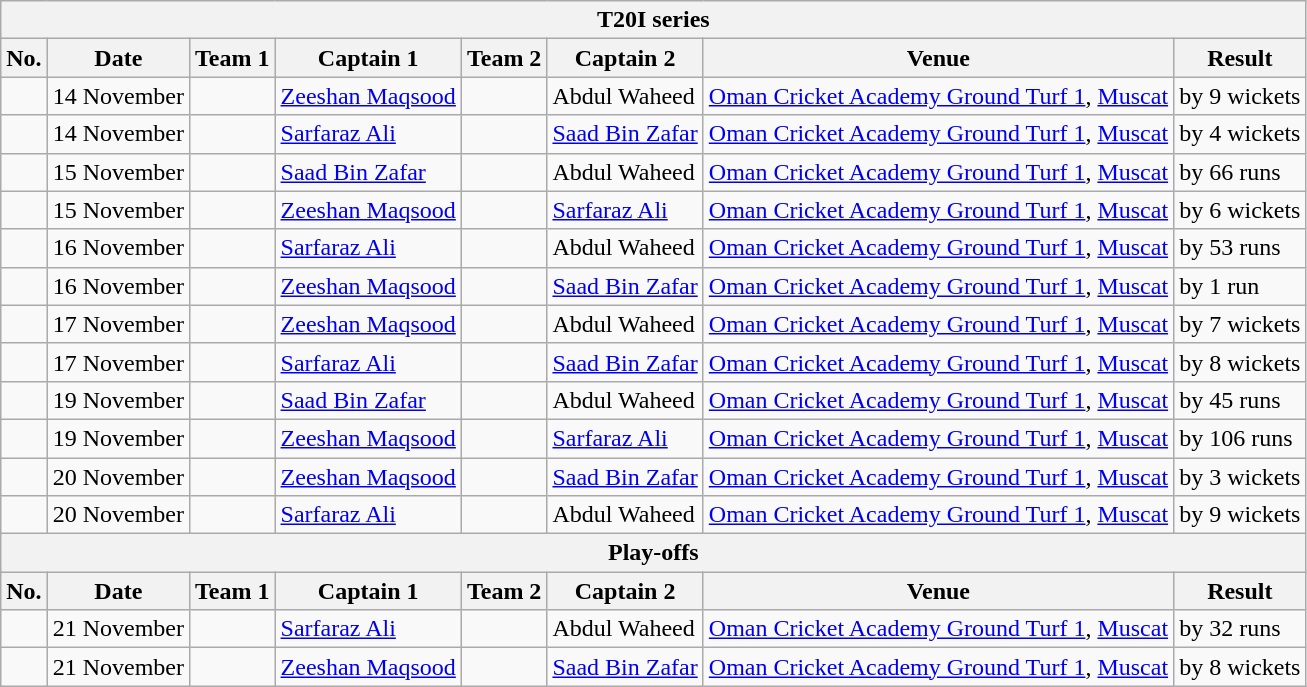<table class="wikitable">
<tr>
<th colspan="8">T20I series</th>
</tr>
<tr>
<th>No.</th>
<th>Date</th>
<th>Team 1</th>
<th>Captain 1</th>
<th>Team 2</th>
<th>Captain 2</th>
<th>Venue</th>
<th>Result</th>
</tr>
<tr>
<td></td>
<td>14 November</td>
<td></td>
<td><a href='#'>Zeeshan Maqsood</a></td>
<td></td>
<td>Abdul Waheed</td>
<td><a href='#'>Oman Cricket Academy Ground Turf 1</a>, <a href='#'>Muscat</a></td>
<td> by 9 wickets</td>
</tr>
<tr>
<td></td>
<td>14 November</td>
<td></td>
<td><a href='#'>Sarfaraz Ali</a></td>
<td></td>
<td><a href='#'>Saad Bin Zafar</a></td>
<td><a href='#'>Oman Cricket Academy Ground Turf 1</a>, <a href='#'>Muscat</a></td>
<td> by 4 wickets</td>
</tr>
<tr>
<td></td>
<td>15 November</td>
<td></td>
<td><a href='#'>Saad Bin Zafar</a></td>
<td></td>
<td>Abdul Waheed</td>
<td><a href='#'>Oman Cricket Academy Ground Turf 1</a>, <a href='#'>Muscat</a></td>
<td> by 66 runs</td>
</tr>
<tr>
<td></td>
<td>15 November</td>
<td></td>
<td><a href='#'>Zeeshan Maqsood</a></td>
<td></td>
<td><a href='#'>Sarfaraz Ali</a></td>
<td><a href='#'>Oman Cricket Academy Ground Turf 1</a>, <a href='#'>Muscat</a></td>
<td> by 6 wickets</td>
</tr>
<tr>
<td></td>
<td>16 November</td>
<td></td>
<td><a href='#'>Sarfaraz Ali</a></td>
<td></td>
<td>Abdul Waheed</td>
<td><a href='#'>Oman Cricket Academy Ground Turf 1</a>, <a href='#'>Muscat</a></td>
<td> by 53 runs</td>
</tr>
<tr>
<td></td>
<td>16 November</td>
<td></td>
<td><a href='#'>Zeeshan Maqsood</a></td>
<td></td>
<td><a href='#'>Saad Bin Zafar</a></td>
<td><a href='#'>Oman Cricket Academy Ground Turf 1</a>, <a href='#'>Muscat</a></td>
<td> by 1 run</td>
</tr>
<tr>
<td></td>
<td>17 November</td>
<td></td>
<td><a href='#'>Zeeshan Maqsood</a></td>
<td></td>
<td>Abdul Waheed</td>
<td><a href='#'>Oman Cricket Academy Ground Turf 1</a>, <a href='#'>Muscat</a></td>
<td> by 7 wickets</td>
</tr>
<tr>
<td></td>
<td>17 November</td>
<td></td>
<td><a href='#'>Sarfaraz Ali</a></td>
<td></td>
<td><a href='#'>Saad Bin Zafar</a></td>
<td><a href='#'>Oman Cricket Academy Ground Turf 1</a>, <a href='#'>Muscat</a></td>
<td> by 8 wickets</td>
</tr>
<tr>
<td></td>
<td>19 November</td>
<td></td>
<td><a href='#'>Saad Bin Zafar</a></td>
<td></td>
<td>Abdul Waheed</td>
<td><a href='#'>Oman Cricket Academy Ground Turf 1</a>, <a href='#'>Muscat</a></td>
<td> by 45 runs</td>
</tr>
<tr>
<td></td>
<td>19 November</td>
<td></td>
<td><a href='#'>Zeeshan Maqsood</a></td>
<td></td>
<td><a href='#'>Sarfaraz Ali</a></td>
<td><a href='#'>Oman Cricket Academy Ground Turf 1</a>, <a href='#'>Muscat</a></td>
<td> by 106 runs</td>
</tr>
<tr>
<td></td>
<td>20 November</td>
<td></td>
<td><a href='#'>Zeeshan Maqsood</a></td>
<td></td>
<td><a href='#'>Saad Bin Zafar</a></td>
<td><a href='#'>Oman Cricket Academy Ground Turf 1</a>, <a href='#'>Muscat</a></td>
<td> by 3 wickets</td>
</tr>
<tr>
<td></td>
<td>20 November</td>
<td></td>
<td><a href='#'>Sarfaraz Ali</a></td>
<td></td>
<td>Abdul Waheed</td>
<td><a href='#'>Oman Cricket Academy Ground Turf 1</a>, <a href='#'>Muscat</a></td>
<td> by 9 wickets</td>
</tr>
<tr>
<th colspan="8">Play-offs</th>
</tr>
<tr>
<th>No.</th>
<th>Date</th>
<th>Team 1</th>
<th>Captain 1</th>
<th>Team 2</th>
<th>Captain 2</th>
<th>Venue</th>
<th>Result</th>
</tr>
<tr>
<td></td>
<td>21 November</td>
<td></td>
<td><a href='#'>Sarfaraz Ali</a></td>
<td></td>
<td>Abdul Waheed</td>
<td><a href='#'>Oman Cricket Academy Ground Turf 1</a>, <a href='#'>Muscat</a></td>
<td> by 32 runs</td>
</tr>
<tr>
<td></td>
<td>21 November</td>
<td></td>
<td><a href='#'>Zeeshan Maqsood</a></td>
<td></td>
<td><a href='#'>Saad Bin Zafar</a></td>
<td><a href='#'>Oman Cricket Academy Ground Turf 1</a>, <a href='#'>Muscat</a></td>
<td> by 8 wickets</td>
</tr>
</table>
